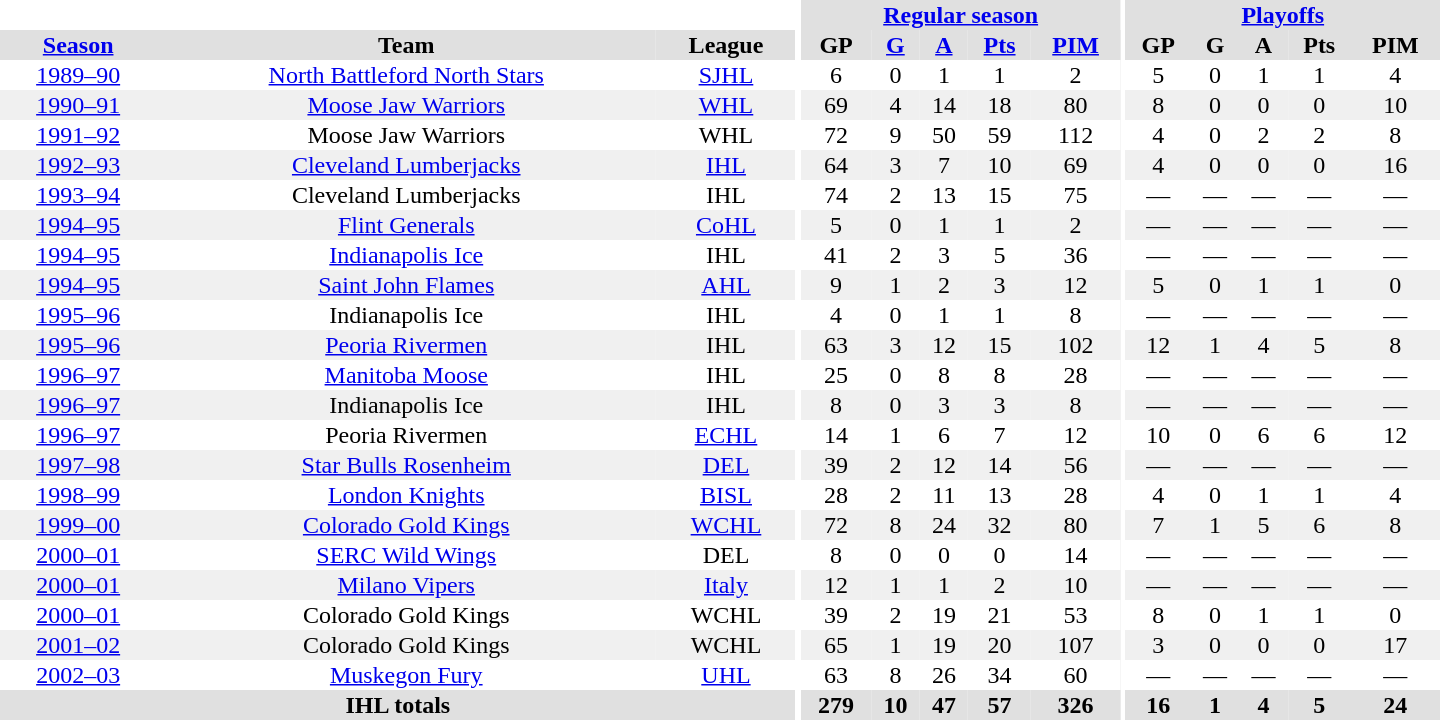<table border="0" cellpadding="1" cellspacing="0" style="text-align:center; width:60em">
<tr bgcolor="#e0e0e0">
<th colspan="3" bgcolor="#ffffff"></th>
<th rowspan="99" bgcolor="#ffffff"></th>
<th colspan="5"><a href='#'>Regular season</a></th>
<th rowspan="99" bgcolor="#ffffff"></th>
<th colspan="5"><a href='#'>Playoffs</a></th>
</tr>
<tr bgcolor="#e0e0e0">
<th><a href='#'>Season</a></th>
<th>Team</th>
<th>League</th>
<th>GP</th>
<th><a href='#'>G</a></th>
<th><a href='#'>A</a></th>
<th><a href='#'>Pts</a></th>
<th><a href='#'>PIM</a></th>
<th>GP</th>
<th>G</th>
<th>A</th>
<th>Pts</th>
<th>PIM</th>
</tr>
<tr>
<td><a href='#'>1989–90</a></td>
<td><a href='#'>North Battleford North Stars</a></td>
<td><a href='#'>SJHL</a></td>
<td>6</td>
<td>0</td>
<td>1</td>
<td>1</td>
<td>2</td>
<td>5</td>
<td>0</td>
<td>1</td>
<td>1</td>
<td>4</td>
</tr>
<tr bgcolor="#f0f0f0">
<td><a href='#'>1990–91</a></td>
<td><a href='#'>Moose Jaw Warriors</a></td>
<td><a href='#'>WHL</a></td>
<td>69</td>
<td>4</td>
<td>14</td>
<td>18</td>
<td>80</td>
<td>8</td>
<td>0</td>
<td>0</td>
<td>0</td>
<td>10</td>
</tr>
<tr>
<td><a href='#'>1991–92</a></td>
<td>Moose Jaw Warriors</td>
<td>WHL</td>
<td>72</td>
<td>9</td>
<td>50</td>
<td>59</td>
<td>112</td>
<td>4</td>
<td>0</td>
<td>2</td>
<td>2</td>
<td>8</td>
</tr>
<tr bgcolor="#f0f0f0">
<td><a href='#'>1992–93</a></td>
<td><a href='#'>Cleveland Lumberjacks</a></td>
<td><a href='#'>IHL</a></td>
<td>64</td>
<td>3</td>
<td>7</td>
<td>10</td>
<td>69</td>
<td>4</td>
<td>0</td>
<td>0</td>
<td>0</td>
<td>16</td>
</tr>
<tr>
<td><a href='#'>1993–94</a></td>
<td>Cleveland Lumberjacks</td>
<td>IHL</td>
<td>74</td>
<td>2</td>
<td>13</td>
<td>15</td>
<td>75</td>
<td>—</td>
<td>—</td>
<td>—</td>
<td>—</td>
<td>—</td>
</tr>
<tr bgcolor="#f0f0f0">
<td><a href='#'>1994–95</a></td>
<td><a href='#'>Flint Generals</a></td>
<td><a href='#'>CoHL</a></td>
<td>5</td>
<td>0</td>
<td>1</td>
<td>1</td>
<td>2</td>
<td>—</td>
<td>—</td>
<td>—</td>
<td>—</td>
<td>—</td>
</tr>
<tr>
<td><a href='#'>1994–95</a></td>
<td><a href='#'>Indianapolis Ice</a></td>
<td>IHL</td>
<td>41</td>
<td>2</td>
<td>3</td>
<td>5</td>
<td>36</td>
<td>—</td>
<td>—</td>
<td>—</td>
<td>—</td>
<td>—</td>
</tr>
<tr bgcolor="#f0f0f0">
<td><a href='#'>1994–95</a></td>
<td><a href='#'>Saint John Flames</a></td>
<td><a href='#'>AHL</a></td>
<td>9</td>
<td>1</td>
<td>2</td>
<td>3</td>
<td>12</td>
<td>5</td>
<td>0</td>
<td>1</td>
<td>1</td>
<td>0</td>
</tr>
<tr>
<td><a href='#'>1995–96</a></td>
<td>Indianapolis Ice</td>
<td>IHL</td>
<td>4</td>
<td>0</td>
<td>1</td>
<td>1</td>
<td>8</td>
<td>—</td>
<td>—</td>
<td>—</td>
<td>—</td>
<td>—</td>
</tr>
<tr bgcolor="#f0f0f0">
<td><a href='#'>1995–96</a></td>
<td><a href='#'>Peoria Rivermen</a></td>
<td>IHL</td>
<td>63</td>
<td>3</td>
<td>12</td>
<td>15</td>
<td>102</td>
<td>12</td>
<td>1</td>
<td>4</td>
<td>5</td>
<td>8</td>
</tr>
<tr>
<td><a href='#'>1996–97</a></td>
<td><a href='#'>Manitoba Moose</a></td>
<td>IHL</td>
<td>25</td>
<td>0</td>
<td>8</td>
<td>8</td>
<td>28</td>
<td>—</td>
<td>—</td>
<td>—</td>
<td>—</td>
<td>—</td>
</tr>
<tr bgcolor="#f0f0f0">
<td><a href='#'>1996–97</a></td>
<td>Indianapolis Ice</td>
<td>IHL</td>
<td>8</td>
<td>0</td>
<td>3</td>
<td>3</td>
<td>8</td>
<td>—</td>
<td>—</td>
<td>—</td>
<td>—</td>
<td>—</td>
</tr>
<tr>
<td><a href='#'>1996–97</a></td>
<td>Peoria Rivermen</td>
<td><a href='#'>ECHL</a></td>
<td>14</td>
<td>1</td>
<td>6</td>
<td>7</td>
<td>12</td>
<td>10</td>
<td>0</td>
<td>6</td>
<td>6</td>
<td>12</td>
</tr>
<tr bgcolor="#f0f0f0">
<td><a href='#'>1997–98</a></td>
<td><a href='#'>Star Bulls Rosenheim</a></td>
<td><a href='#'>DEL</a></td>
<td>39</td>
<td>2</td>
<td>12</td>
<td>14</td>
<td>56</td>
<td>—</td>
<td>—</td>
<td>—</td>
<td>—</td>
<td>—</td>
</tr>
<tr>
<td><a href='#'>1998–99</a></td>
<td><a href='#'>London Knights</a></td>
<td><a href='#'>BISL</a></td>
<td>28</td>
<td>2</td>
<td>11</td>
<td>13</td>
<td>28</td>
<td>4</td>
<td>0</td>
<td>1</td>
<td>1</td>
<td>4</td>
</tr>
<tr bgcolor="#f0f0f0">
<td><a href='#'>1999–00</a></td>
<td><a href='#'>Colorado Gold Kings</a></td>
<td><a href='#'>WCHL</a></td>
<td>72</td>
<td>8</td>
<td>24</td>
<td>32</td>
<td>80</td>
<td>7</td>
<td>1</td>
<td>5</td>
<td>6</td>
<td>8</td>
</tr>
<tr>
<td><a href='#'>2000–01</a></td>
<td><a href='#'>SERC Wild Wings</a></td>
<td>DEL</td>
<td>8</td>
<td>0</td>
<td>0</td>
<td>0</td>
<td>14</td>
<td>—</td>
<td>—</td>
<td>—</td>
<td>—</td>
<td>—</td>
</tr>
<tr bgcolor="#f0f0f0">
<td><a href='#'>2000–01</a></td>
<td><a href='#'>Milano Vipers</a></td>
<td><a href='#'>Italy</a></td>
<td>12</td>
<td>1</td>
<td>1</td>
<td>2</td>
<td>10</td>
<td>—</td>
<td>—</td>
<td>—</td>
<td>—</td>
<td>—</td>
</tr>
<tr>
<td><a href='#'>2000–01</a></td>
<td>Colorado Gold Kings</td>
<td>WCHL</td>
<td>39</td>
<td>2</td>
<td>19</td>
<td>21</td>
<td>53</td>
<td>8</td>
<td>0</td>
<td>1</td>
<td>1</td>
<td>0</td>
</tr>
<tr bgcolor="#f0f0f0">
<td><a href='#'>2001–02</a></td>
<td>Colorado Gold Kings</td>
<td>WCHL</td>
<td>65</td>
<td>1</td>
<td>19</td>
<td>20</td>
<td>107</td>
<td>3</td>
<td>0</td>
<td>0</td>
<td>0</td>
<td>17</td>
</tr>
<tr>
<td><a href='#'>2002–03</a></td>
<td><a href='#'>Muskegon Fury</a></td>
<td><a href='#'>UHL</a></td>
<td>63</td>
<td>8</td>
<td>26</td>
<td>34</td>
<td>60</td>
<td>—</td>
<td>—</td>
<td>—</td>
<td>—</td>
<td>—</td>
</tr>
<tr>
</tr>
<tr ALIGN="center" bgcolor="#e0e0e0">
<th colspan="3">IHL totals</th>
<th ALIGN="center">279</th>
<th ALIGN="center">10</th>
<th ALIGN="center">47</th>
<th ALIGN="center">57</th>
<th ALIGN="center">326</th>
<th ALIGN="center">16</th>
<th ALIGN="center">1</th>
<th ALIGN="center">4</th>
<th ALIGN="center">5</th>
<th ALIGN="center">24</th>
</tr>
</table>
